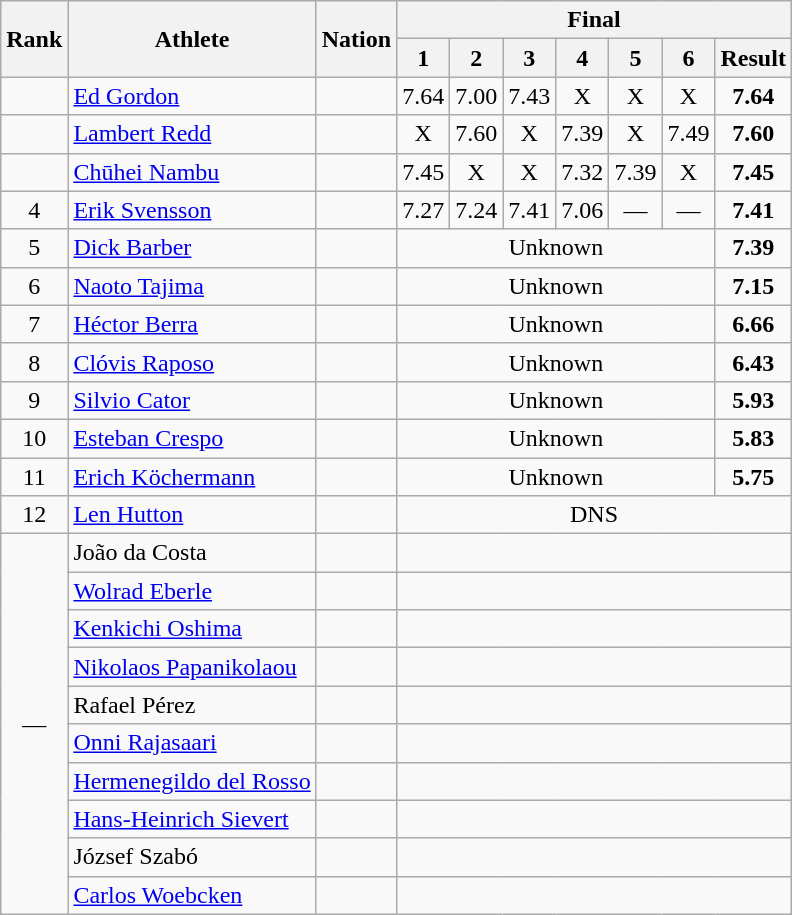<table class="wikitable sortable" style="text-align:center">
<tr>
<th rowspan=2 data-sort-type=number>Rank</th>
<th rowspan=2>Athlete</th>
<th rowspan=2>Nation</th>
<th colspan=7>Final</th>
</tr>
<tr>
<th data-sort-type=number>1</th>
<th data-sort-type=number>2</th>
<th data-sort-type=number>3</th>
<th data-sort-type=number>4</th>
<th data-sort-type=number>5</th>
<th data-sort-type=number>6</th>
<th data-sort-type=number>Result</th>
</tr>
<tr>
<td></td>
<td align=left><a href='#'>Ed Gordon</a></td>
<td align=left></td>
<td>7.64</td>
<td>7.00</td>
<td>7.43</td>
<td data-sort-value=1.00>X</td>
<td data-sort-value=1.00>X</td>
<td data-sort-value=1.00>X</td>
<td><strong>7.64</strong></td>
</tr>
<tr>
<td></td>
<td align=left><a href='#'>Lambert Redd</a></td>
<td align=left></td>
<td data-sort-value=1.00>X</td>
<td>7.60</td>
<td data-sort-value=1.00>X</td>
<td>7.39</td>
<td data-sort-value=1.00>X</td>
<td>7.49</td>
<td><strong>7.60</strong></td>
</tr>
<tr>
<td></td>
<td align=left><a href='#'>Chūhei Nambu</a></td>
<td align=left></td>
<td>7.45</td>
<td data-sort-value=1.00>X</td>
<td data-sort-value=1.00>X</td>
<td>7.32</td>
<td>7.39</td>
<td data-sort-value=1.00>X</td>
<td><strong>7.45</strong></td>
</tr>
<tr>
<td>4</td>
<td align=left><a href='#'>Erik Svensson</a></td>
<td align=left></td>
<td>7.27</td>
<td>7.24</td>
<td>7.41</td>
<td>7.06</td>
<td data-sort-value=1.00>—</td>
<td data-sort-value=1.00>—</td>
<td><strong>7.41</strong></td>
</tr>
<tr>
<td>5</td>
<td align=left><a href='#'>Dick Barber</a></td>
<td align=left></td>
<td colspan="6" data-sort-value="1.00">Unknown</td>
<td><strong>7.39</strong></td>
</tr>
<tr>
<td>6</td>
<td align=left><a href='#'>Naoto Tajima</a></td>
<td align=left></td>
<td colspan="6" data-sort-value="1.00">Unknown</td>
<td><strong>7.15</strong></td>
</tr>
<tr>
<td>7</td>
<td align=left><a href='#'>Héctor Berra</a></td>
<td align=left></td>
<td colspan="6" data-sort-value="1.00">Unknown</td>
<td><strong>6.66</strong></td>
</tr>
<tr>
<td>8</td>
<td align=left><a href='#'>Clóvis Raposo</a></td>
<td align=left></td>
<td colspan="6" data-sort-value="1.00">Unknown</td>
<td><strong>6.43</strong></td>
</tr>
<tr>
<td>9</td>
<td align=left><a href='#'>Silvio Cator</a></td>
<td align=left></td>
<td colspan="6" data-sort-value="1.00">Unknown</td>
<td><strong>5.93</strong></td>
</tr>
<tr>
<td>10</td>
<td align=left><a href='#'>Esteban Crespo</a></td>
<td align=left></td>
<td colspan="6" data-sort-value="1.00">Unknown</td>
<td><strong>5.83</strong></td>
</tr>
<tr>
<td>11</td>
<td align=left><a href='#'>Erich Köchermann</a></td>
<td align=left></td>
<td colspan="6" data-sort-value="1.00">Unknown</td>
<td><strong>5.75</strong></td>
</tr>
<tr>
<td>12</td>
<td align=left><a href='#'>Len Hutton</a></td>
<td align=left></td>
<td colspan="7" data-sort-value="1.00">DNS</td>
</tr>
<tr>
<td rowspan=10 data-sort-value=13>—</td>
<td align=left>João da Costa</td>
<td align=left></td>
<td colspan=7 data-sort-value=0.00></td>
</tr>
<tr>
<td align=left><a href='#'>Wolrad Eberle</a></td>
<td align=left></td>
<td colspan=7 data-sort-value=0.00></td>
</tr>
<tr>
<td align=left><a href='#'>Kenkichi Oshima</a></td>
<td align=left></td>
<td colspan=7 data-sort-value=0.00></td>
</tr>
<tr>
<td align=left><a href='#'>Nikolaos Papanikolaou</a></td>
<td align=left></td>
<td colspan=7 data-sort-value=0.00></td>
</tr>
<tr>
<td align=left>Rafael Pérez</td>
<td align=left></td>
<td colspan=7 data-sort-value=0.00></td>
</tr>
<tr>
<td align=left><a href='#'>Onni Rajasaari</a></td>
<td align=left></td>
<td colspan=7 data-sort-value=0.00></td>
</tr>
<tr>
<td align=left><a href='#'>Hermenegildo del Rosso</a></td>
<td align=left></td>
<td colspan=7 data-sort-value=0.00></td>
</tr>
<tr>
<td align=left><a href='#'>Hans-Heinrich Sievert</a></td>
<td align=left></td>
<td colspan=7 data-sort-value=0.00></td>
</tr>
<tr>
<td align=left>József Szabó</td>
<td align=left></td>
<td colspan=7 data-sort-value=0.00></td>
</tr>
<tr>
<td align=left><a href='#'>Carlos Woebcken</a></td>
<td align=left></td>
<td colspan=7 data-sort-value=0.00></td>
</tr>
</table>
